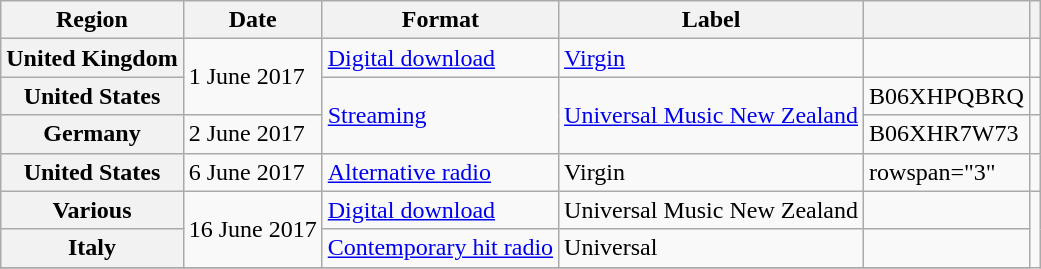<table class="wikitable plainrowheaders">
<tr>
<th scope="col">Region</th>
<th scope="col">Date</th>
<th scope="col">Format</th>
<th scope="col">Label</th>
<th scope="col"></th>
<th scope="col"></th>
</tr>
<tr>
<th scope="row">United Kingdom</th>
<td rowspan="2">1 June 2017</td>
<td><a href='#'>Digital download</a></td>
<td><a href='#'>Virgin</a></td>
<td></td>
<td align="center"></td>
</tr>
<tr>
<th scope="row" rowspan="1">United States</th>
<td rowspan="2"><a href='#'>Streaming</a></td>
<td rowspan="2"><a href='#'>Universal Music New Zealand</a></td>
<td>B06XHPQBRQ</td>
<td align="center"></td>
</tr>
<tr>
<th scope="row">Germany</th>
<td>2 June 2017</td>
<td>B06XHR7W73</td>
<td align="center"></td>
</tr>
<tr>
<th scope="row">United States</th>
<td>6 June 2017</td>
<td><a href='#'>Alternative radio</a></td>
<td>Virgin</td>
<td>rowspan="3" </td>
<td align="center"></td>
</tr>
<tr>
<th scope="row">Various</th>
<td rowspan="2">16 June 2017</td>
<td><a href='#'>Digital download</a></td>
<td>Universal Music New Zealand</td>
<td align="center"></td>
</tr>
<tr>
<th scope="row">Italy</th>
<td><a href='#'>Contemporary hit radio</a></td>
<td>Universal</td>
<td align="center"></td>
</tr>
<tr>
</tr>
</table>
